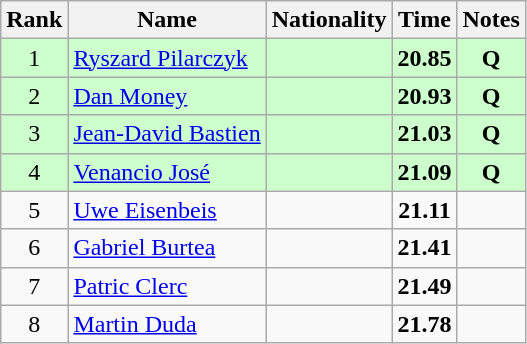<table class="wikitable sortable" style="text-align:center">
<tr>
<th>Rank</th>
<th>Name</th>
<th>Nationality</th>
<th>Time</th>
<th>Notes</th>
</tr>
<tr bgcolor=ccffcc>
<td>1</td>
<td align=left><a href='#'>Ryszard Pilarczyk</a></td>
<td align=left></td>
<td><strong>20.85</strong></td>
<td><strong>Q</strong></td>
</tr>
<tr bgcolor=ccffcc>
<td>2</td>
<td align=left><a href='#'>Dan Money</a></td>
<td align=left></td>
<td><strong>20.93</strong></td>
<td><strong>Q</strong></td>
</tr>
<tr bgcolor=ccffcc>
<td>3</td>
<td align=left><a href='#'>Jean-David Bastien</a></td>
<td align=left></td>
<td><strong>21.03</strong></td>
<td><strong>Q</strong></td>
</tr>
<tr bgcolor=ccffcc>
<td>4</td>
<td align=left><a href='#'>Venancio José</a></td>
<td align=left></td>
<td><strong>21.09</strong></td>
<td><strong>Q</strong></td>
</tr>
<tr>
<td>5</td>
<td align=left><a href='#'>Uwe Eisenbeis</a></td>
<td align=left></td>
<td><strong>21.11</strong></td>
<td></td>
</tr>
<tr>
<td>6</td>
<td align=left><a href='#'>Gabriel Burtea</a></td>
<td align=left></td>
<td><strong>21.41</strong></td>
<td></td>
</tr>
<tr>
<td>7</td>
<td align=left><a href='#'>Patric Clerc</a></td>
<td align=left></td>
<td><strong>21.49</strong></td>
<td></td>
</tr>
<tr>
<td>8</td>
<td align=left><a href='#'>Martin Duda</a></td>
<td align=left></td>
<td><strong>21.78</strong></td>
<td></td>
</tr>
</table>
